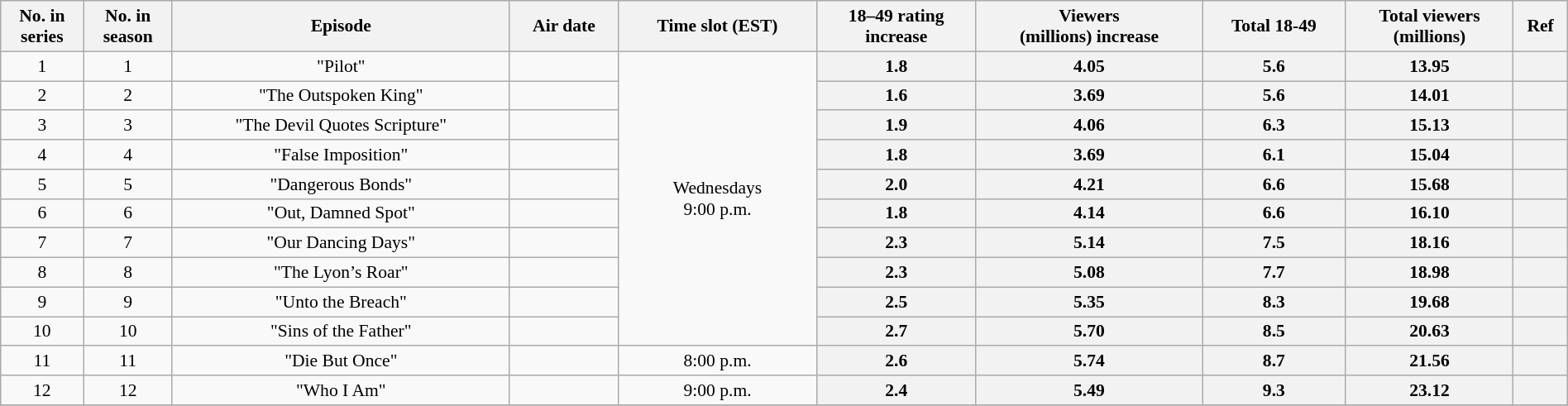<table class="wikitable" style="font-size:90%; text-align:center; width: 100%; margin-left: auto; margin-right: auto;">
<tr>
<th>No. in<br>series</th>
<th>No. in<br>season</th>
<th>Episode</th>
<th>Air date</th>
<th>Time slot (EST)</th>
<th>18–49 rating<br>increase</th>
<th>Viewers<br>(millions) increase</th>
<th>Total 18-49</th>
<th>Total viewers<br>(millions)</th>
<th>Ref</th>
</tr>
<tr>
<td style="text-align:center">1</td>
<td style="text-align:center">1</td>
<td>"Pilot"</td>
<td></td>
<td style="text-align:center" rowspan=10>Wednesdays<br>9:00 p.m.</td>
<th style="text-align:center;">1.8</th>
<th style="text-align:center;">4.05</th>
<th style="text-align:center;">5.6</th>
<th style="text-align:center;">13.95</th>
<th style="text-align:center;"></th>
</tr>
<tr>
<td style="text-align:center">2</td>
<td style="text-align:center">2</td>
<td>"The Outspoken King"</td>
<td></td>
<th style="text-align:center;">1.6</th>
<th style="text-align:center;">3.69</th>
<th style="text-align:center;">5.6</th>
<th style="text-align:center;">14.01</th>
<th style="text-align:center;"></th>
</tr>
<tr>
<td style="text-align:center">3</td>
<td style="text-align:center">3</td>
<td>"The Devil Quotes Scripture"</td>
<td></td>
<th style="text-align:center;">1.9</th>
<th style="text-align:center;">4.06</th>
<th style="text-align:center;">6.3</th>
<th style="text-align:center;">15.13</th>
<th style="text-align:center;"></th>
</tr>
<tr>
<td style="text-align:center">4</td>
<td style="text-align:center">4</td>
<td>"False Imposition"</td>
<td></td>
<th style="text-align:center;">1.8</th>
<th style="text-align:center;">3.69</th>
<th style="text-align:center;">6.1</th>
<th style="text-align:center;">15.04</th>
<th style="text-align:center;"></th>
</tr>
<tr>
<td style="text-align:center">5</td>
<td style="text-align:center">5</td>
<td>"Dangerous Bonds"</td>
<td></td>
<th style="text-align:center;">2.0</th>
<th style="text-align:center;">4.21</th>
<th style="text-align:center;">6.6</th>
<th style="text-align:center;">15.68</th>
<th style="text-align:center;"></th>
</tr>
<tr>
<td style="text-align:center">6</td>
<td style="text-align:center">6</td>
<td>"Out, Damned Spot"</td>
<td></td>
<th style="text-align:center;">1.8</th>
<th style="text-align:center;">4.14</th>
<th style="text-align:center;">6.6</th>
<th style="text-align:center;">16.10</th>
<th style="text-align:center;"></th>
</tr>
<tr>
<td style="text-align:center">7</td>
<td style="text-align:center">7</td>
<td>"Our Dancing Days"</td>
<td></td>
<th style="text-align:center;">2.3</th>
<th style="text-align:center;">5.14</th>
<th style="text-align:center;">7.5</th>
<th style="text-align:center;">18.16</th>
<th style="text-align:center;"></th>
</tr>
<tr>
<td style="text-align:center">8</td>
<td style="text-align:center">8</td>
<td>"The Lyon’s Roar"</td>
<td></td>
<th style="text-align:center;">2.3</th>
<th style="text-align:center;">5.08</th>
<th style="text-align:center;">7.7</th>
<th style="text-align:center;">18.98</th>
<th style="text-align:center;"></th>
</tr>
<tr>
<td style="text-align:center">9</td>
<td style="text-align:center">9</td>
<td>"Unto the Breach"</td>
<td></td>
<th style="text-align:center;">2.5</th>
<th style="text-align:center;">5.35</th>
<th style="text-align:center;">8.3</th>
<th style="text-align:center;">19.68</th>
<th style="text-align:center;"></th>
</tr>
<tr>
<td style="text-align:center">10</td>
<td style="text-align:center">10</td>
<td>"Sins of the Father"</td>
<td></td>
<th style="text-align:center;">2.7</th>
<th style="text-align:center;">5.70</th>
<th style="text-align:center;">8.5</th>
<th style="text-align:center;">20.63</th>
<th style="text-align:center;"></th>
</tr>
<tr>
<td style="text-align:center">11</td>
<td style="text-align:center">11</td>
<td>"Die But Once"</td>
<td></td>
<td style="text-align:center">8:00 p.m.</td>
<th ! style="text-align:center;">2.6</th>
<th ! style="text-align:center;">5.74</th>
<th ! style="text-align:center;">8.7</th>
<th ! style="text-align:center;">21.56</th>
<th ! style="text-align:center;"></th>
</tr>
<tr>
<td style="text-align:center">12</td>
<td style="text-align:center">12</td>
<td>"Who I Am"</td>
<td></td>
<td style="text-align:center">9:00 p.m.</td>
<th style="text-align:center;">2.4</th>
<th style="text-align:center;">5.49</th>
<th style="text-align:center;">9.3</th>
<th style="text-align:center;">23.12</th>
<th style="text-align:center;"></th>
</tr>
<tr>
</tr>
</table>
